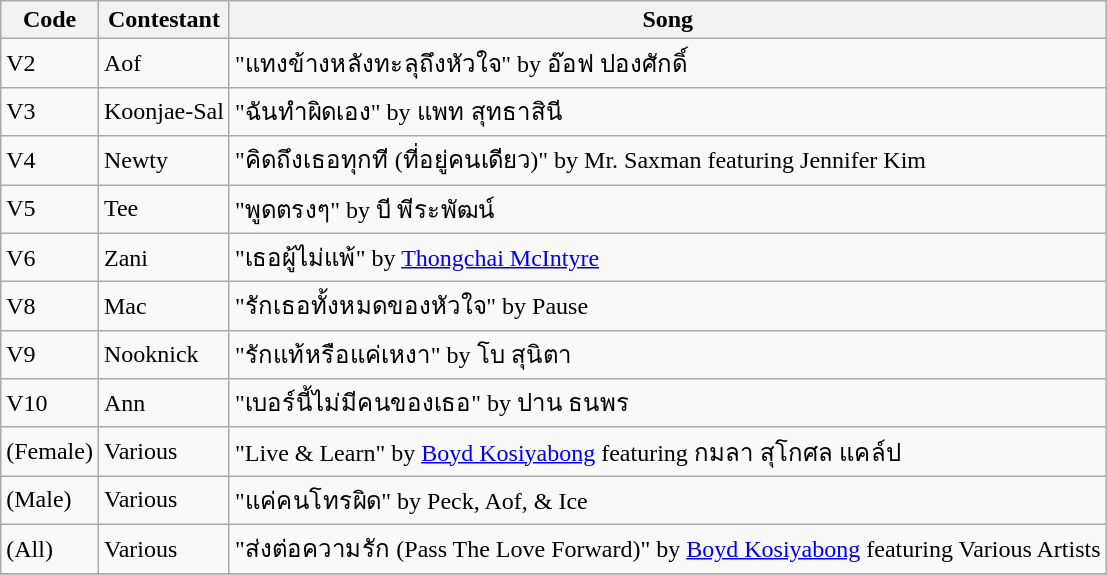<table class="wikitable">
<tr>
<th>Code</th>
<th>Contestant</th>
<th>Song</th>
</tr>
<tr>
<td>V2</td>
<td>Aof</td>
<td>"แทงข้างหลังทะลุถึงหัวใจ" by อ๊อฟ ปองศักดิ์</td>
</tr>
<tr>
<td>V3</td>
<td>Koonjae-Sal</td>
<td>"ฉันทำผิดเอง" by แพท สุทธาสินี</td>
</tr>
<tr>
<td>V4</td>
<td>Newty</td>
<td>"คิดถึงเธอทุกที (ที่อยู่คนเดียว)" by Mr. Saxman featuring Jennifer Kim</td>
</tr>
<tr>
<td>V5</td>
<td>Tee</td>
<td>"พูดตรงๆ" by บี พีระพัฒน์</td>
</tr>
<tr>
<td>V6</td>
<td>Zani</td>
<td>"เธอผู้ไม่แพ้" by <a href='#'>Thongchai McIntyre</a></td>
</tr>
<tr>
<td>V8</td>
<td>Mac</td>
<td>"รักเธอทั้งหมดของหัวใจ" by Pause</td>
</tr>
<tr>
<td>V9</td>
<td>Nooknick</td>
<td>"รักแท้หรือแค่เหงา" by โบ สุนิตา</td>
</tr>
<tr>
<td>V10</td>
<td>Ann</td>
<td>"เบอร์นี้ไม่มีคนของเธอ" by ปาน ธนพร</td>
</tr>
<tr>
<td>(Female)</td>
<td>Various</td>
<td>"Live & Learn" by <a href='#'>Boyd Kosiyabong</a> featuring กมลา สุโกศล แคล์ป</td>
</tr>
<tr>
<td>(Male)</td>
<td>Various</td>
<td>"แค่คนโทรผิด" by Peck, Aof, & Ice</td>
</tr>
<tr>
<td>(All)</td>
<td>Various</td>
<td>"ส่งต่อความรัก (Pass The Love Forward)" by <a href='#'>Boyd Kosiyabong</a> featuring Various Artists</td>
</tr>
<tr>
</tr>
</table>
